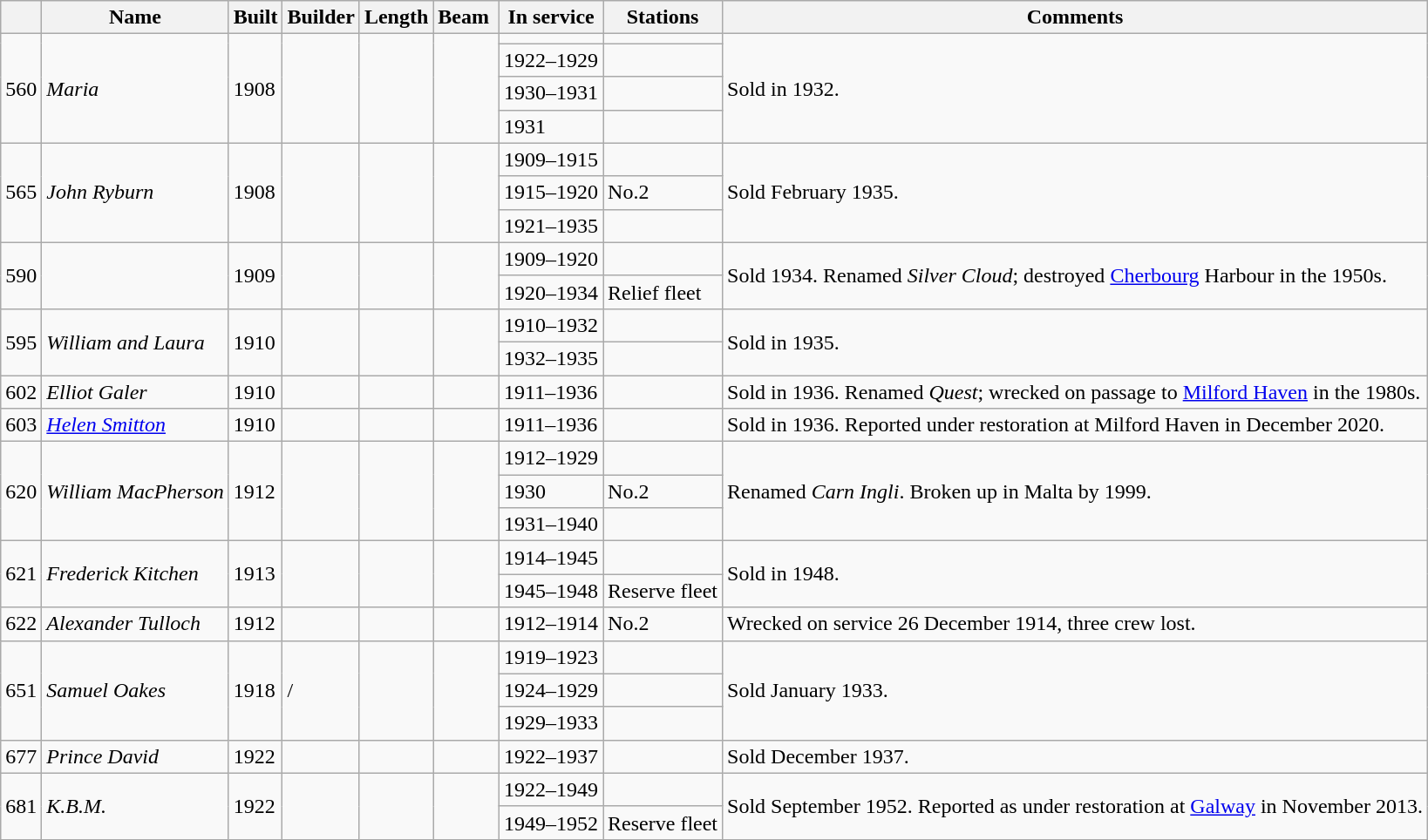<table class="wikitable sortable">
<tr>
<th></th>
<th>Name</th>
<th>Built</th>
<th>Builder</th>
<th>Length</th>
<th>Beam </th>
<th>In service</th>
<th>Stations</th>
<th class=unsortable>Comments</th>
</tr>
<tr>
<td rowspan="4">560</td>
<td rowspan="4"><em>Maria</em></td>
<td rowspan="4">1908</td>
<td rowspan="4"></td>
<td rowspan="4"></td>
<td rowspan="4"></td>
<td></td>
<td></td>
<td rowspan="4">Sold in 1932.</td>
</tr>
<tr>
<td>1922–1929</td>
<td></td>
</tr>
<tr>
<td>1930–1931</td>
<td></td>
</tr>
<tr>
<td>1931</td>
<td></td>
</tr>
<tr>
<td rowspan="3">565</td>
<td rowspan="3"><em>John Ryburn</em></td>
<td rowspan="3">1908</td>
<td rowspan="3"></td>
<td rowspan="3"></td>
<td rowspan="3"></td>
<td>1909–1915</td>
<td></td>
<td rowspan="3">Sold February 1935.</td>
</tr>
<tr>
<td>1915–1920</td>
<td> No.2</td>
</tr>
<tr>
<td>1921–1935</td>
<td></td>
</tr>
<tr>
<td rowspan="2">590</td>
<td rowspan="2"></td>
<td rowspan="2">1909</td>
<td rowspan="2"></td>
<td rowspan="2"></td>
<td rowspan="2"></td>
<td>1909–1920</td>
<td></td>
<td rowspan="2">Sold 1934. Renamed <em>Silver Cloud</em>; destroyed <a href='#'>Cherbourg</a> Harbour in the 1950s.</td>
</tr>
<tr>
<td>1920–1934</td>
<td>Relief fleet</td>
</tr>
<tr>
<td rowspan="2">595</td>
<td rowspan="2"><em>William and Laura</em></td>
<td rowspan="2">1910</td>
<td rowspan="2"></td>
<td rowspan="2"></td>
<td rowspan="2"></td>
<td>1910–1932</td>
<td></td>
<td rowspan="2">Sold in 1935.</td>
</tr>
<tr>
<td>1932–1935</td>
<td></td>
</tr>
<tr>
<td>602</td>
<td><em>Elliot Galer</em></td>
<td>1910</td>
<td></td>
<td></td>
<td></td>
<td>1911–1936</td>
<td></td>
<td>Sold in 1936. Renamed <em>Quest</em>; wrecked on passage to <a href='#'>Milford Haven</a> in the 1980s.</td>
</tr>
<tr>
<td>603</td>
<td><a href='#'><em>Helen Smitton</em></a></td>
<td>1910</td>
<td></td>
<td></td>
<td></td>
<td>1911–1936</td>
<td></td>
<td>Sold in 1936. Reported under restoration at Milford Haven in December 2020.</td>
</tr>
<tr>
<td rowspan="3">620</td>
<td rowspan="3"><em>William MacPherson</em></td>
<td rowspan="3">1912</td>
<td rowspan="3"></td>
<td rowspan="3"></td>
<td rowspan="3"></td>
<td>1912–1929</td>
<td></td>
<td rowspan="3"> Renamed <em>Carn Ingli</em>. Broken up in Malta by 1999.</td>
</tr>
<tr>
<td>1930</td>
<td> No.2</td>
</tr>
<tr>
<td>1931–1940</td>
<td></td>
</tr>
<tr>
<td rowspan="2">621</td>
<td rowspan="2"><em>Frederick Kitchen</em></td>
<td rowspan="2">1913</td>
<td rowspan="2"></td>
<td rowspan="2"></td>
<td rowspan="2"></td>
<td>1914–1945</td>
<td></td>
<td rowspan="2">Sold in 1948.</td>
</tr>
<tr>
<td>1945–1948</td>
<td>Reserve fleet</td>
</tr>
<tr>
<td>622</td>
<td><em>Alexander Tulloch</em></td>
<td>1912</td>
<td></td>
<td></td>
<td></td>
<td>1912–1914</td>
<td> No.2</td>
<td>Wrecked on service 26 December 1914, three crew lost.</td>
</tr>
<tr>
<td rowspan="3">651</td>
<td rowspan="3"><em>Samuel Oakes</em></td>
<td rowspan="3">1918</td>
<td rowspan="3">/</td>
<td rowspan="3"></td>
<td rowspan="3"></td>
<td>1919–1923</td>
<td></td>
<td rowspan="3">Sold January 1933.</td>
</tr>
<tr>
<td>1924–1929</td>
<td></td>
</tr>
<tr>
<td>1929–1933</td>
<td></td>
</tr>
<tr>
<td>677</td>
<td><em>Prince David</em></td>
<td>1922</td>
<td></td>
<td></td>
<td></td>
<td>1922–1937</td>
<td></td>
<td>Sold December 1937.</td>
</tr>
<tr>
<td rowspan="2">681</td>
<td rowspan="2"><em>K.B.M.</em></td>
<td rowspan="2">1922</td>
<td rowspan="2"></td>
<td rowspan="2"></td>
<td rowspan="2"></td>
<td>1922–1949</td>
<td></td>
<td rowspan="2">Sold September 1952. Reported as under restoration at <a href='#'>Galway</a> in November 2013.</td>
</tr>
<tr>
<td>1949–1952</td>
<td>Reserve fleet</td>
</tr>
</table>
